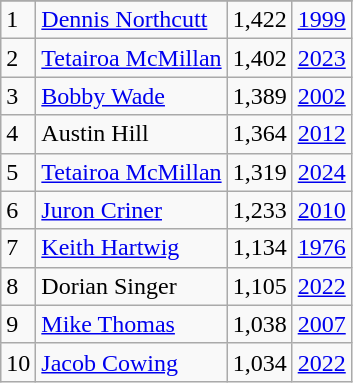<table class="wikitable">
<tr>
</tr>
<tr>
<td>1</td>
<td><a href='#'>Dennis Northcutt</a></td>
<td>1,422</td>
<td><a href='#'>1999</a></td>
</tr>
<tr>
<td>2</td>
<td><a href='#'>Tetairoa McMillan</a></td>
<td>1,402</td>
<td><a href='#'>2023</a></td>
</tr>
<tr>
<td>3</td>
<td><a href='#'>Bobby Wade</a></td>
<td>1,389</td>
<td><a href='#'>2002</a></td>
</tr>
<tr>
<td>4</td>
<td>Austin Hill</td>
<td>1,364</td>
<td><a href='#'>2012</a></td>
</tr>
<tr>
<td>5</td>
<td><a href='#'>Tetairoa McMillan</a></td>
<td>1,319</td>
<td><a href='#'>2024</a></td>
</tr>
<tr>
<td>6</td>
<td><a href='#'>Juron Criner</a></td>
<td>1,233</td>
<td><a href='#'>2010</a></td>
</tr>
<tr>
<td>7</td>
<td><a href='#'>Keith Hartwig</a></td>
<td>1,134</td>
<td><a href='#'>1976</a></td>
</tr>
<tr>
<td>8</td>
<td>Dorian Singer</td>
<td>1,105</td>
<td><a href='#'>2022</a></td>
</tr>
<tr>
<td>9</td>
<td><a href='#'>Mike Thomas</a></td>
<td>1,038</td>
<td><a href='#'>2007</a></td>
</tr>
<tr>
<td>10</td>
<td><a href='#'>Jacob Cowing</a></td>
<td>1,034</td>
<td><a href='#'>2022</a></td>
</tr>
</table>
